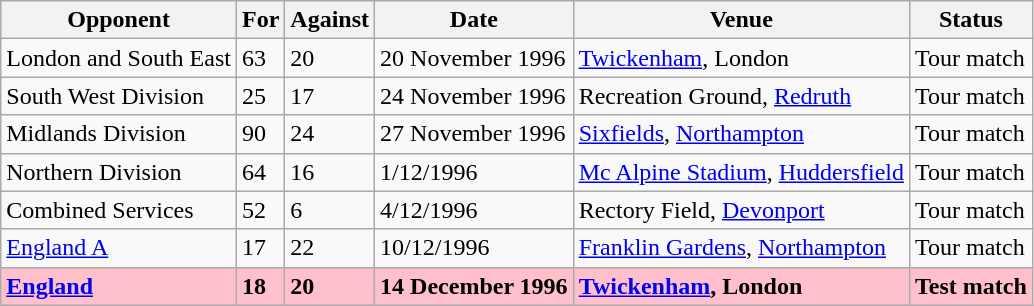<table class=wikitable>
<tr>
<th>Opponent</th>
<th>For</th>
<th>Against</th>
<th>Date</th>
<th>Venue</th>
<th>Status</th>
</tr>
<tr>
<td>London and South East</td>
<td>63</td>
<td>20</td>
<td>20 November 1996</td>
<td><a href='#'>Twickenham</a>, London</td>
<td>Tour match</td>
</tr>
<tr>
<td>South West Division</td>
<td>25</td>
<td>17</td>
<td>24 November 1996</td>
<td>Recreation Ground, <a href='#'>Redruth</a></td>
<td>Tour match</td>
</tr>
<tr>
<td>Midlands Division</td>
<td>90</td>
<td>24</td>
<td>27 November 1996</td>
<td><a href='#'>Sixfields</a>, <a href='#'>Northampton</a></td>
<td>Tour match</td>
</tr>
<tr>
<td>Northern Division</td>
<td>64</td>
<td>16</td>
<td>1/12/1996</td>
<td><a href='#'>Mc Alpine Stadium</a>, <a href='#'>Huddersfield</a></td>
<td>Tour match</td>
</tr>
<tr>
<td>Combined Services</td>
<td>52</td>
<td>6</td>
<td>4/12/1996</td>
<td>Rectory Field, <a href='#'>Devonport</a></td>
<td>Tour match</td>
</tr>
<tr>
<td><a href='#'>England A</a></td>
<td>17</td>
<td>22</td>
<td>10/12/1996</td>
<td><a href='#'>Franklin Gardens</a>, <a href='#'>Northampton</a></td>
<td>Tour match</td>
</tr>
<tr bgcolor=pink>
<td><strong><a href='#'>England</a></strong></td>
<td><strong>18</strong></td>
<td><strong>20</strong></td>
<td><strong>14 December 1996</strong></td>
<td><strong><a href='#'>Twickenham</a>, London</strong></td>
<td><strong>Test match</strong></td>
</tr>
</table>
